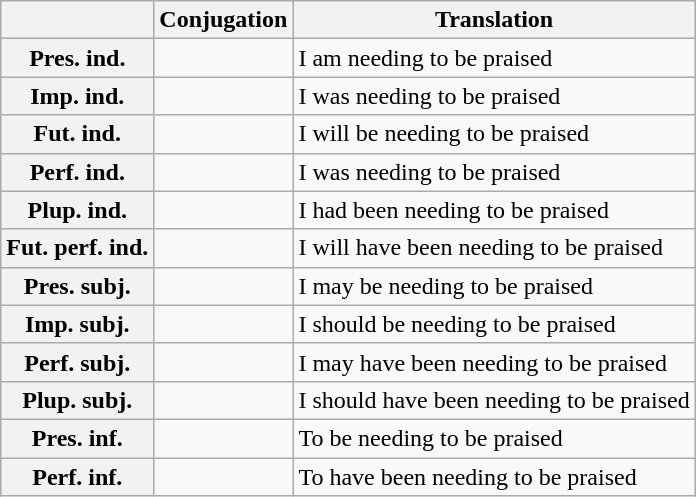<table class="wikitable">
<tr>
<th></th>
<th>Conjugation</th>
<th>Translation</th>
</tr>
<tr>
<th>Pres. ind.</th>
<td></td>
<td>I am needing to be praised</td>
</tr>
<tr>
<th>Imp. ind.</th>
<td></td>
<td>I was needing to be praised</td>
</tr>
<tr>
<th>Fut. ind.</th>
<td></td>
<td>I will be needing to be praised</td>
</tr>
<tr>
<th>Perf. ind.</th>
<td></td>
<td>I was needing to be praised</td>
</tr>
<tr>
<th>Plup. ind.</th>
<td></td>
<td>I had been needing to be praised</td>
</tr>
<tr>
<th>Fut. perf. ind.</th>
<td></td>
<td>I will have been needing to be praised</td>
</tr>
<tr>
<th>Pres. subj.</th>
<td></td>
<td>I may be needing to be praised</td>
</tr>
<tr>
<th>Imp. subj.</th>
<td></td>
<td>I should be needing to be praised</td>
</tr>
<tr>
<th>Perf. subj.</th>
<td></td>
<td>I may have been needing to be praised</td>
</tr>
<tr>
<th>Plup. subj.</th>
<td></td>
<td>I should have been needing to be praised</td>
</tr>
<tr>
<th>Pres. inf.</th>
<td></td>
<td>To be needing to be praised</td>
</tr>
<tr>
<th>Perf. inf.</th>
<td></td>
<td>To have been needing to be praised</td>
</tr>
</table>
